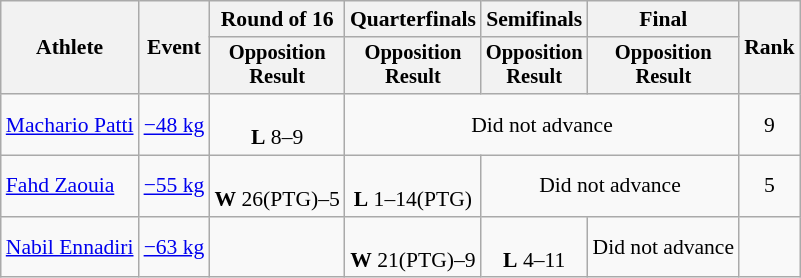<table class="wikitable" style="font-size:90%;">
<tr>
<th rowspan=2>Athlete</th>
<th rowspan=2>Event</th>
<th>Round of 16</th>
<th>Quarterfinals</th>
<th>Semifinals</th>
<th>Final</th>
<th rowspan=2>Rank</th>
</tr>
<tr style="font-size:95%">
<th>Opposition<br>Result</th>
<th>Opposition<br>Result</th>
<th>Opposition<br>Result</th>
<th>Opposition<br>Result</th>
</tr>
<tr align=center>
<td align=left><a href='#'>Machario Patti</a></td>
<td align=left><a href='#'>−48 kg</a></td>
<td><br><strong>L</strong> 8–9</td>
<td colspan=3>Did not advance</td>
<td>9</td>
</tr>
<tr align=center>
<td align=left><a href='#'>Fahd Zaouia</a></td>
<td align=left><a href='#'>−55 kg</a></td>
<td><br><strong>W</strong> 26(PTG)–5</td>
<td><br><strong>L</strong> 1–14(PTG)</td>
<td colspan=2>Did not advance</td>
<td>5</td>
</tr>
<tr align=center>
<td align=left><a href='#'>Nabil Ennadiri</a></td>
<td align=left><a href='#'>−63 kg</a></td>
<td></td>
<td><br><strong>W</strong> 21(PTG)–9</td>
<td><br><strong>L</strong> 4–11</td>
<td>Did not advance</td>
<td></td>
</tr>
</table>
